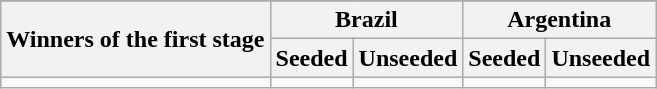<table class="wikitable">
<tr>
</tr>
<tr>
<th rowspan=2>Winners of the first stage</th>
<th colspan=2>Brazil</th>
<th colspan=2>Argentina</th>
</tr>
<tr>
<th>Seeded</th>
<th>Unseeded</th>
<th>Seeded</th>
<th>Unseeded</th>
</tr>
<tr>
<td rowspan=2 valign=top></td>
<td valign=top></td>
<td valign=top></td>
<td valign=top></td>
<td valign=top></td>
</tr>
</table>
